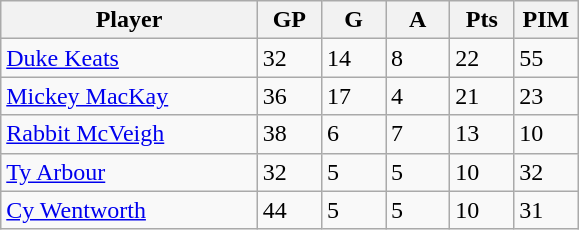<table class="wikitable">
<tr>
<th bgcolor="#DDDDFF" width="40%">Player</th>
<th bgcolor="#DDDDFF" width="10%">GP</th>
<th bgcolor="#DDDDFF" width="10%">G</th>
<th bgcolor="#DDDDFF" width="10%">A</th>
<th bgcolor="#DDDDFF" width="10%">Pts</th>
<th bgcolor="#DDDDFF" width="10%">PIM</th>
</tr>
<tr>
<td><a href='#'>Duke Keats</a></td>
<td>32</td>
<td>14</td>
<td>8</td>
<td>22</td>
<td>55</td>
</tr>
<tr>
<td><a href='#'>Mickey MacKay</a></td>
<td>36</td>
<td>17</td>
<td>4</td>
<td>21</td>
<td>23</td>
</tr>
<tr>
<td><a href='#'>Rabbit McVeigh</a></td>
<td>38</td>
<td>6</td>
<td>7</td>
<td>13</td>
<td>10</td>
</tr>
<tr>
<td><a href='#'>Ty Arbour</a></td>
<td>32</td>
<td>5</td>
<td>5</td>
<td>10</td>
<td>32</td>
</tr>
<tr>
<td><a href='#'>Cy Wentworth</a></td>
<td>44</td>
<td>5</td>
<td>5</td>
<td>10</td>
<td>31</td>
</tr>
</table>
